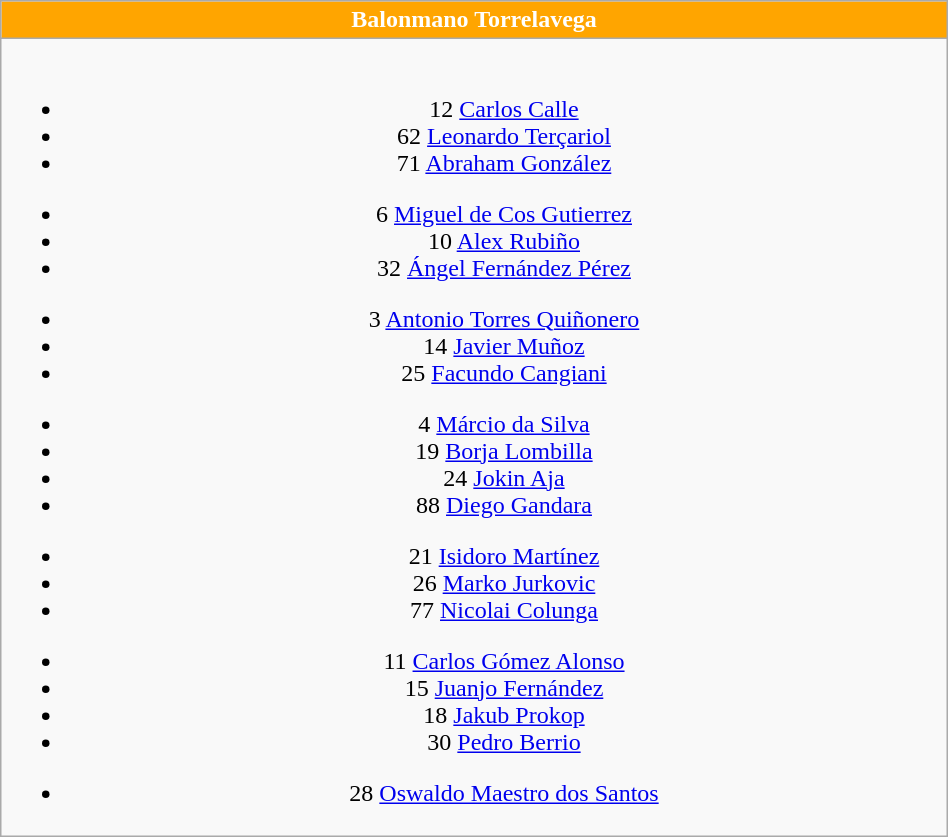<table class="wikitable" style="font-size:100%; text-align:center;" width=50%>
<tr>
<th colspan=5 style="background-color:orange;color:#FFFFFF;text-align:center;">Balonmano Torrelavega</th>
</tr>
<tr>
<td><br>
<ul><li>12  <a href='#'>Carlos Calle</a></li><li>62  <a href='#'>Leonardo Terçariol</a></li><li>71  <a href='#'>Abraham González</a></li></ul><ul><li>6  <a href='#'>Miguel de Cos Gutierrez</a></li><li>10  <a href='#'>Alex Rubiño</a></li><li>32  <a href='#'>Ángel Fernández Pérez</a></li></ul><ul><li>3  <a href='#'>Antonio Torres Quiñonero</a></li><li>14  <a href='#'>Javier Muñoz</a></li><li>25  <a href='#'>Facundo Cangiani</a></li></ul><ul><li>4  <a href='#'>Márcio da Silva</a></li><li>19  <a href='#'>Borja Lombilla</a></li><li>24  <a href='#'>Jokin Aja</a></li><li>88  <a href='#'>Diego Gandara</a></li></ul><ul><li>21  <a href='#'>Isidoro Martínez</a></li><li>26  <a href='#'>Marko Jurkovic</a></li><li>77  <a href='#'>Nicolai Colunga</a></li></ul><ul><li>11  <a href='#'>Carlos Gómez Alonso</a></li><li>15  <a href='#'>Juanjo Fernández</a></li><li>18  <a href='#'>Jakub Prokop</a></li><li>30  <a href='#'>Pedro Berrio</a></li></ul><ul><li>28  <a href='#'>Oswaldo Maestro dos Santos</a></li></ul></td>
</tr>
</table>
